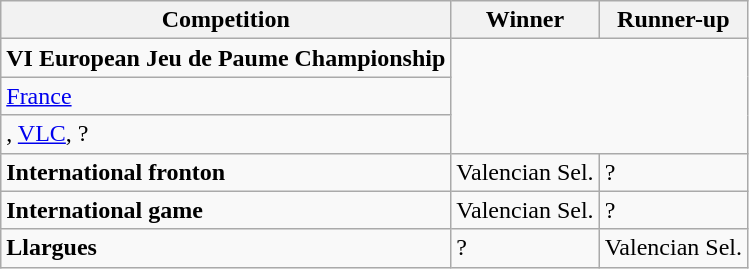<table class="wikitable">
<tr>
<th><strong>Competition</strong></th>
<th><strong>Winner</strong></th>
<th><strong>Runner-up</strong></th>
</tr>
<tr>
<td rowspan=1><strong>VI European Jeu de Paume Championship</strong></td>
</tr>
<tr>
<td rowspan=1><a href='#'>France</a></td>
</tr>
<tr>
<td rowspan=1>,  <a href='#'>VLC</a>, ?</td>
</tr>
<tr>
<td rowspan=1><strong>International fronton</strong></td>
<td>Valencian Sel.</td>
<td>?</td>
</tr>
<tr>
<td rowspan=1><strong>International game</strong></td>
<td>Valencian Sel.</td>
<td>?</td>
</tr>
<tr>
<td rowspan=1><strong>Llargues</strong></td>
<td>?</td>
<td>Valencian Sel.</td>
</tr>
</table>
